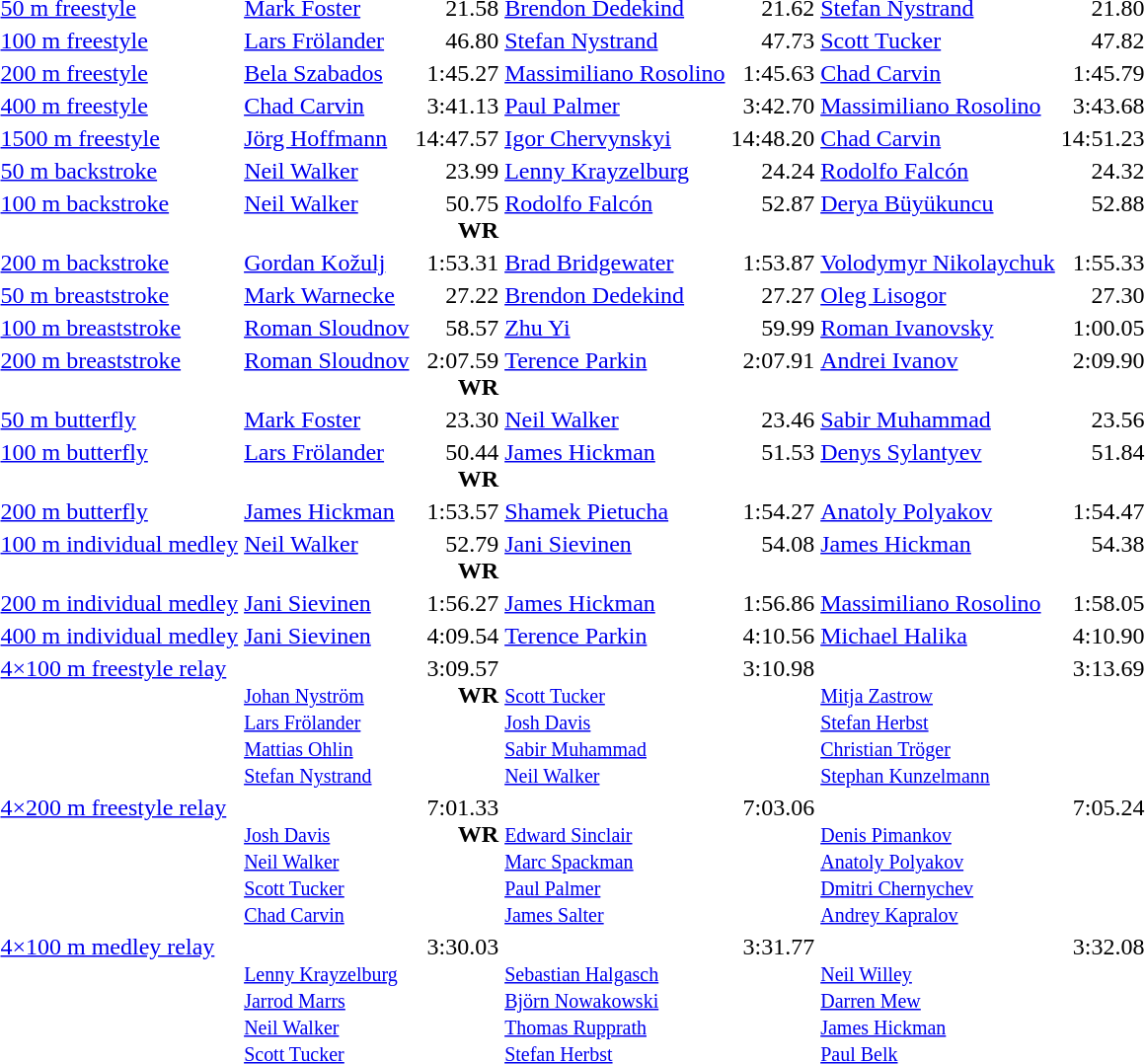<table>
<tr valign=top>
<td><a href='#'>50 m freestyle</a></td>
<td><a href='#'>Mark Foster</a><br><small></small></td>
<td align="right">21.58</td>
<td><a href='#'>Brendon Dedekind</a><br><small></small></td>
<td align="right">21.62</td>
<td><a href='#'>Stefan Nystrand</a><br><small></small></td>
<td align="right">21.80</td>
</tr>
<tr valign=top>
<td><a href='#'>100 m freestyle</a></td>
<td><a href='#'>Lars Frölander</a><br><small></small></td>
<td align="right">46.80</td>
<td><a href='#'>Stefan Nystrand</a><br><small></small></td>
<td align="right">47.73</td>
<td><a href='#'>Scott Tucker</a><br><small></small></td>
<td align="right">47.82</td>
</tr>
<tr valign=top>
<td><a href='#'>200 m freestyle</a></td>
<td><a href='#'>Bela Szabados</a><br><small></small></td>
<td align="right">1:45.27</td>
<td><a href='#'>Massimiliano Rosolino</a><br><small></small></td>
<td align="right">1:45.63</td>
<td><a href='#'>Chad Carvin</a><br><small></small></td>
<td align="right">1:45.79</td>
</tr>
<tr valign=top>
<td><a href='#'>400 m freestyle</a></td>
<td><a href='#'>Chad Carvin</a><br><small></small></td>
<td align="right">3:41.13</td>
<td><a href='#'>Paul Palmer</a><br><small></small></td>
<td align="right">3:42.70</td>
<td><a href='#'>Massimiliano Rosolino</a><br><small></small></td>
<td align="right">3:43.68</td>
</tr>
<tr valign=top>
<td><a href='#'>1500 m freestyle</a></td>
<td><a href='#'>Jörg Hoffmann</a><br><small></small></td>
<td align="right">14:47.57</td>
<td><a href='#'>Igor Chervynskyi</a><br><small></small></td>
<td align="right">14:48.20</td>
<td><a href='#'>Chad Carvin</a><br><small></small></td>
<td align="right">14:51.23</td>
</tr>
<tr valign=top>
<td><a href='#'>50 m backstroke</a></td>
<td><a href='#'>Neil Walker</a><br><small></small></td>
<td align="right">23.99</td>
<td><a href='#'>Lenny Krayzelburg</a><br><small></small></td>
<td align="right">24.24</td>
<td><a href='#'>Rodolfo Falcón</a><br><small></small></td>
<td align="right">24.32</td>
</tr>
<tr valign=top>
<td><a href='#'>100 m backstroke</a></td>
<td><a href='#'>Neil Walker</a><br><small></small></td>
<td align="right">50.75<br><strong>WR</strong></td>
<td><a href='#'>Rodolfo Falcón</a><br><small></small></td>
<td align="right">52.87</td>
<td><a href='#'>Derya Büyükuncu</a><br><small></small></td>
<td align="right">52.88</td>
</tr>
<tr valign=top>
<td><a href='#'>200 m backstroke</a></td>
<td><a href='#'>Gordan Kožulj</a><br><small></small></td>
<td align="right">1:53.31</td>
<td><a href='#'>Brad Bridgewater</a><br><small></small></td>
<td align="right">1:53.87</td>
<td><a href='#'>Volodymyr Nikolaychuk</a><br><small></small></td>
<td align="right">1:55.33</td>
</tr>
<tr valign=top>
<td><a href='#'>50 m breaststroke</a></td>
<td><a href='#'>Mark Warnecke</a><br><small></small></td>
<td align="right">27.22</td>
<td><a href='#'>Brendon Dedekind</a><br><small></small></td>
<td align="right">27.27</td>
<td><a href='#'>Oleg Lisogor</a><br><small></small></td>
<td align="right">27.30</td>
</tr>
<tr valign=top>
<td><a href='#'>100 m breaststroke</a></td>
<td><a href='#'>Roman Sloudnov</a><br><small></small></td>
<td align="right">58.57</td>
<td><a href='#'>Zhu Yi</a><br><small></small></td>
<td align="right">59.99</td>
<td><a href='#'>Roman Ivanovsky</a><br><small></small></td>
<td align="right">1:00.05</td>
</tr>
<tr valign=top>
<td><a href='#'>200 m breaststroke</a></td>
<td><a href='#'>Roman Sloudnov</a><br><small></small></td>
<td align="right">2:07.59<br><strong>WR</strong></td>
<td><a href='#'>Terence Parkin</a><br><small></small></td>
<td align="right">2:07.91</td>
<td><a href='#'>Andrei Ivanov</a><br><small></small></td>
<td align="right">2:09.90</td>
</tr>
<tr valign=top>
<td><a href='#'>50 m butterfly</a></td>
<td><a href='#'>Mark Foster</a><br><small></small></td>
<td align="right">23.30</td>
<td><a href='#'>Neil Walker</a><br><small></small></td>
<td align="right">23.46</td>
<td><a href='#'>Sabir Muhammad</a><br><small></small></td>
<td align="right">23.56</td>
</tr>
<tr valign=top>
<td><a href='#'>100 m butterfly</a></td>
<td><a href='#'>Lars Frölander</a><br><small></small></td>
<td align="right">50.44<br><strong>WR</strong></td>
<td><a href='#'>James Hickman</a><br><small></small></td>
<td align="right">51.53</td>
<td><a href='#'>Denys Sylantyev</a><br><small></small></td>
<td align="right">51.84</td>
</tr>
<tr valign=top>
<td><a href='#'>200 m butterfly</a></td>
<td><a href='#'>James Hickman</a><br><small></small></td>
<td align="right">1:53.57</td>
<td><a href='#'>Shamek Pietucha</a><br><small></small></td>
<td align="right">1:54.27</td>
<td><a href='#'>Anatoly Polyakov</a><br><small></small></td>
<td align="right">1:54.47</td>
</tr>
<tr valign=top>
<td><a href='#'>100 m individual medley</a></td>
<td><a href='#'>Neil Walker</a><br><small></small></td>
<td align="right">52.79<br><strong>WR</strong></td>
<td><a href='#'>Jani Sievinen</a><br><small></small></td>
<td align="right">54.08</td>
<td><a href='#'>James Hickman</a><br><small></small></td>
<td align="right">54.38</td>
</tr>
<tr valign=top>
<td><a href='#'>200 m individual medley</a></td>
<td><a href='#'>Jani Sievinen</a><br><small></small></td>
<td align="right">1:56.27</td>
<td><a href='#'>James Hickman</a><br><small></small></td>
<td align="right">1:56.86</td>
<td><a href='#'>Massimiliano Rosolino</a><br><small></small></td>
<td align="right">1:58.05</td>
</tr>
<tr valign=top>
<td><a href='#'>400 m individual medley</a></td>
<td><a href='#'>Jani Sievinen</a><br><small></small></td>
<td align="right">4:09.54</td>
<td><a href='#'>Terence Parkin</a><br><small></small></td>
<td align="right">4:10.56</td>
<td><a href='#'>Michael Halika</a><br><small></small></td>
<td align="right">4:10.90</td>
</tr>
<tr valign=top>
<td><a href='#'>4×100 m freestyle relay</a></td>
<td><br><small><a href='#'>Johan Nyström</a><br><a href='#'>Lars Frölander</a><br><a href='#'>Mattias Ohlin</a><br><a href='#'>Stefan Nystrand</a></small></td>
<td align="right">3:09.57<br><strong>WR</strong></td>
<td><br><small><a href='#'>Scott Tucker</a><br><a href='#'>Josh Davis</a><br><a href='#'>Sabir Muhammad</a><br><a href='#'>Neil Walker</a></small></td>
<td align="right">3:10.98</td>
<td><br><small><a href='#'>Mitja Zastrow</a><br><a href='#'>Stefan Herbst</a><br><a href='#'>Christian Tröger</a><br><a href='#'>Stephan Kunzelmann</a></small></td>
<td align="right">3:13.69</td>
</tr>
<tr valign=top>
<td><a href='#'>4×200 m freestyle relay</a></td>
<td><br><small><a href='#'>Josh Davis</a><br><a href='#'>Neil Walker</a><br><a href='#'>Scott Tucker</a><br><a href='#'>Chad Carvin</a></small></td>
<td align="right">7:01.33<br><strong>WR</strong></td>
<td><br><small><a href='#'>Edward Sinclair</a><br><a href='#'>Marc Spackman</a><br><a href='#'>Paul Palmer</a><br><a href='#'>James Salter</a></small></td>
<td align="right">7:03.06</td>
<td><br><small><a href='#'>Denis Pimankov</a><br><a href='#'>Anatoly Polyakov</a><br><a href='#'>Dmitri Chernychev</a><br><a href='#'>Andrey Kapralov</a></small></td>
<td align="right">7:05.24</td>
</tr>
<tr valign=top>
<td><a href='#'>4×100 m medley relay</a></td>
<td><br><small><a href='#'>Lenny Krayzelburg</a><br><a href='#'>Jarrod Marrs</a><br><a href='#'>Neil Walker</a><br><a href='#'>Scott Tucker</a></small></td>
<td align="right">3:30.03</td>
<td><br><small><a href='#'>Sebastian Halgasch</a><br><a href='#'>Björn Nowakowski</a><br><a href='#'>Thomas Rupprath</a><br><a href='#'>Stefan Herbst</a></small></td>
<td align="right">3:31.77</td>
<td><br><small><a href='#'>Neil Willey</a><br><a href='#'>Darren Mew</a><br><a href='#'>James Hickman</a><br><a href='#'>Paul Belk</a></small></td>
<td align="right">3:32.08</td>
</tr>
</table>
